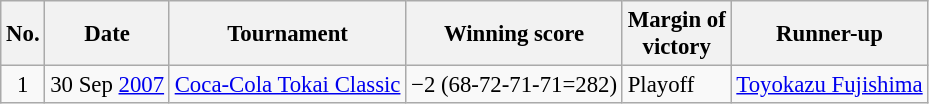<table class="wikitable" style="font-size:95%;">
<tr>
<th>No.</th>
<th>Date</th>
<th>Tournament</th>
<th>Winning score</th>
<th>Margin of<br>victory</th>
<th>Runner-up</th>
</tr>
<tr>
<td align=center>1</td>
<td align=right>30 Sep <a href='#'>2007</a></td>
<td><a href='#'>Coca-Cola Tokai Classic</a></td>
<td>−2 (68-72-71-71=282)</td>
<td>Playoff</td>
<td> <a href='#'>Toyokazu Fujishima</a></td>
</tr>
</table>
